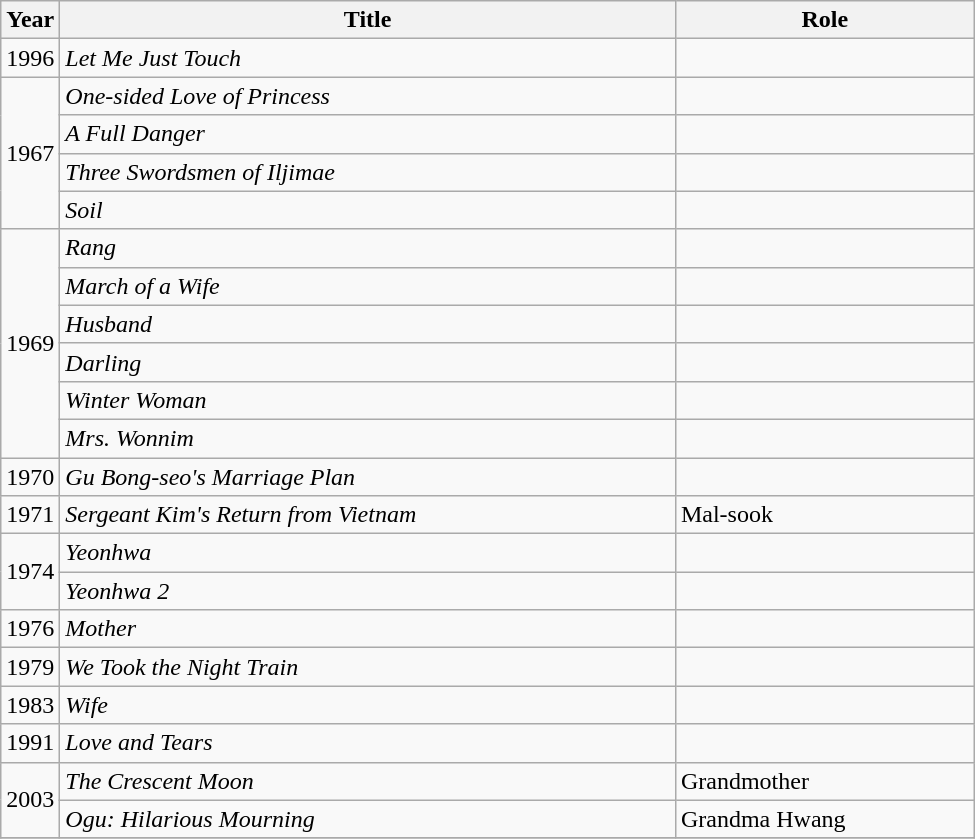<table class="wikitable" style="width:650px">
<tr>
<th width=10>Year</th>
<th>Title</th>
<th>Role</th>
</tr>
<tr>
<td>1996</td>
<td><em>Let Me Just Touch</em></td>
<td></td>
</tr>
<tr>
<td rowspan=4>1967</td>
<td><em>One-sided Love of Princess</em></td>
<td></td>
</tr>
<tr>
<td><em>A Full Danger</em></td>
<td></td>
</tr>
<tr>
<td><em>Three Swordsmen of Iljimae</em></td>
<td></td>
</tr>
<tr>
<td><em>Soil</em></td>
<td></td>
</tr>
<tr>
<td rowspan=6>1969</td>
<td><em>Rang</em></td>
<td></td>
</tr>
<tr>
<td><em>March of a Wife</em></td>
<td></td>
</tr>
<tr>
<td><em>Husband</em></td>
<td></td>
</tr>
<tr>
<td><em>Darling</em></td>
<td></td>
</tr>
<tr>
<td><em>Winter Woman</em></td>
<td></td>
</tr>
<tr>
<td><em>Mrs. Wonnim</em></td>
<td></td>
</tr>
<tr>
<td>1970</td>
<td><em>Gu Bong-seo's Marriage Plan</em></td>
<td></td>
</tr>
<tr>
<td>1971</td>
<td><em>Sergeant Kim's Return from Vietnam</em></td>
<td>Mal-sook</td>
</tr>
<tr>
<td rowspan=2>1974</td>
<td><em>Yeonhwa</em></td>
<td></td>
</tr>
<tr>
<td><em>Yeonhwa 2</em></td>
<td></td>
</tr>
<tr>
<td>1976</td>
<td><em>Mother</em></td>
<td></td>
</tr>
<tr>
<td>1979</td>
<td><em>We Took the Night Train</em></td>
<td></td>
</tr>
<tr>
<td>1983</td>
<td><em>Wife</em></td>
<td></td>
</tr>
<tr>
<td>1991</td>
<td><em>Love and Tears</em></td>
<td></td>
</tr>
<tr>
<td rowspan=2>2003</td>
<td><em>The Crescent Moon</em></td>
<td>Grandmother</td>
</tr>
<tr>
<td><em>Ogu: Hilarious Mourning</em></td>
<td>Grandma Hwang</td>
</tr>
<tr>
</tr>
</table>
